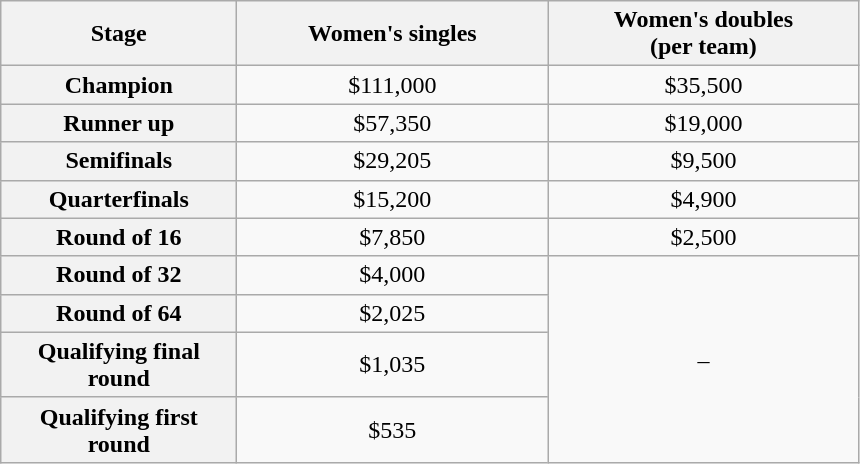<table class=wikitable>
<tr>
<th width=150>Stage</th>
<th width=200>Women's singles</th>
<th style="width:200px;">Women's doubles <br> (per team)</th>
</tr>
<tr style=text-align:center>
<th>Champion</th>
<td>$111,000</td>
<td>$35,500</td>
</tr>
<tr style=text-align:center>
<th>Runner up</th>
<td>$57,350</td>
<td>$19,000</td>
</tr>
<tr style="text-align:center;">
<th>Semifinals</th>
<td>$29,205</td>
<td>$9,500</td>
</tr>
<tr style="text-align:center;">
<th>Quarterfinals</th>
<td>$15,200</td>
<td>$4,900</td>
</tr>
<tr style="text-align:center;">
<th>Round of 16</th>
<td>$7,850</td>
<td>$2,500</td>
</tr>
<tr style="text-align:center;">
<th>Round of 32</th>
<td>$4,000</td>
<td rowspan=4>–</td>
</tr>
<tr style="text-align:center;">
<th>Round of 64</th>
<td>$2,025</td>
</tr>
<tr style="text-align:center;">
<th>Qualifying final round</th>
<td>$1,035</td>
</tr>
<tr style="text-align:center;">
<th>Qualifying first round</th>
<td>$535</td>
</tr>
</table>
